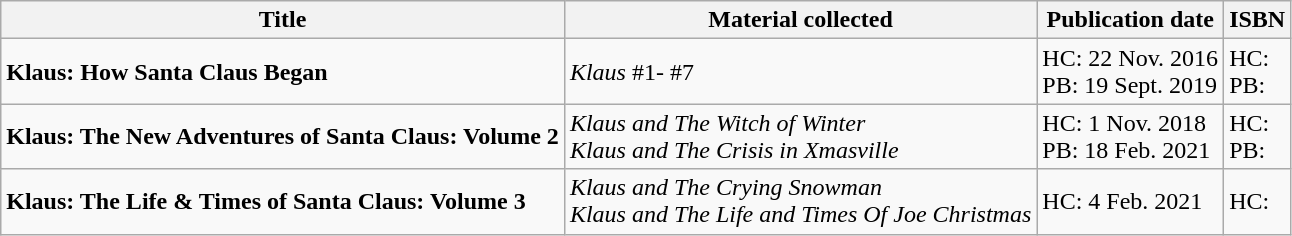<table class="wikitable">
<tr>
<th>Title</th>
<th>Material collected</th>
<th>Publication date</th>
<th>ISBN</th>
</tr>
<tr>
<td><strong>Klaus: How Santa Claus Began</strong></td>
<td><em>Klaus</em> #1- #7</td>
<td>HC: 22 Nov. 2016<br>PB: 19 Sept. 2019</td>
<td>HC: <br>PB: </td>
</tr>
<tr>
<td><strong>Klaus: The New Adventures of Santa Claus: Volume 2</strong></td>
<td><em>Klaus and The Witch of Winter</em><br><em>Klaus and The Crisis in Xmasville</em></td>
<td>HC: 1 Nov. 2018<br>PB: 18 Feb. 2021</td>
<td>HC: <br>PB: </td>
</tr>
<tr>
<td><strong>Klaus: The Life & Times of Santa Claus: Volume 3</strong></td>
<td><em>Klaus and The Crying Snowman</em><br><em>Klaus and The Life and Times Of Joe Christmas</em></td>
<td>HC: 4 Feb. 2021</td>
<td>HC: </td>
</tr>
</table>
